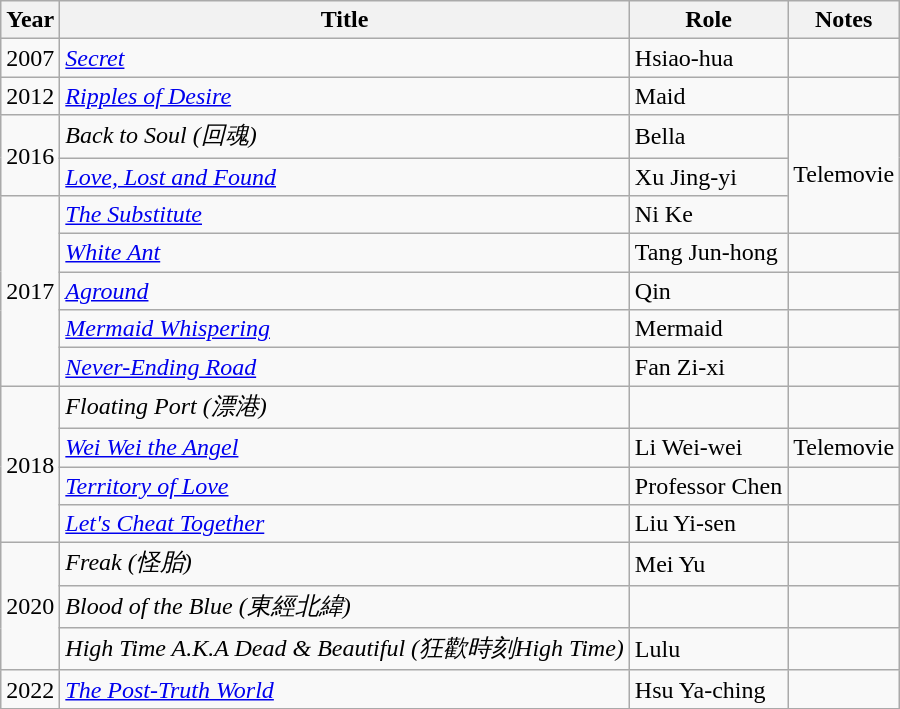<table class="wikitable sortable">
<tr>
<th>Year</th>
<th>Title</th>
<th>Role</th>
<th class="unsortable">Notes</th>
</tr>
<tr>
<td>2007</td>
<td><em><a href='#'>Secret</a></em></td>
<td>Hsiao-hua</td>
<td></td>
</tr>
<tr>
<td>2012</td>
<td><em><a href='#'>Ripples of Desire</a></em></td>
<td>Maid</td>
<td></td>
</tr>
<tr>
<td rowspan=2>2016</td>
<td><em>Back to Soul (回魂)</em></td>
<td>Bella</td>
<td rowspan=3>Telemovie</td>
</tr>
<tr>
<td><em><a href='#'>Love, Lost and Found</a></em></td>
<td>Xu Jing-yi</td>
</tr>
<tr>
<td rowspan=5>2017</td>
<td><em><a href='#'>The Substitute</a></em></td>
<td>Ni Ke</td>
</tr>
<tr>
<td><em><a href='#'>White Ant</a></em></td>
<td>Tang Jun-hong</td>
<td></td>
</tr>
<tr>
<td><em><a href='#'>Aground</a></em></td>
<td>Qin</td>
<td></td>
</tr>
<tr>
<td><em><a href='#'>Mermaid Whispering</a></em></td>
<td>Mermaid</td>
<td></td>
</tr>
<tr>
<td><em><a href='#'>Never-Ending Road</a></em></td>
<td>Fan Zi-xi</td>
<td></td>
</tr>
<tr>
<td rowspan=4>2018</td>
<td><em>Floating Port (漂港)</em></td>
<td></td>
<td></td>
</tr>
<tr>
<td><em><a href='#'>Wei Wei the Angel</a></em></td>
<td>Li Wei-wei</td>
<td>Telemovie</td>
</tr>
<tr>
<td><em><a href='#'>Territory of Love</a></em></td>
<td>Professor Chen</td>
<td></td>
</tr>
<tr>
<td><em><a href='#'>Let's Cheat Together</a></em></td>
<td>Liu Yi-sen</td>
<td></td>
</tr>
<tr>
<td rowspan=3>2020</td>
<td><em>Freak (怪胎)</em></td>
<td>Mei Yu</td>
<td></td>
</tr>
<tr>
<td><em>Blood of the Blue (東經北緯)</em></td>
<td></td>
<td></td>
</tr>
<tr>
<td><em>High Time A.K.A Dead & Beautiful (狂歡時刻High Time)</em></td>
<td>Lulu</td>
<td></td>
</tr>
<tr>
<td>2022</td>
<td><em><a href='#'>The Post-Truth World</a></em></td>
<td>Hsu Ya-ching</td>
<td></td>
</tr>
</table>
